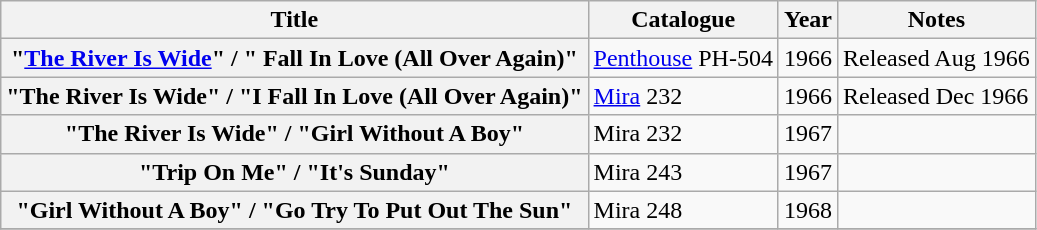<table class="wikitable plainrowheaders sortable">
<tr>
<th scope="col">Title</th>
<th scope="col">Catalogue</th>
<th scope="col">Year</th>
<th scope="col" class="unsortable">Notes</th>
</tr>
<tr>
<th scope="row">"<a href='#'>The River Is Wide</a>" / " Fall In Love (All Over Again)"</th>
<td><a href='#'>Penthouse</a> PH-504</td>
<td>1966</td>
<td>Released Aug 1966</td>
</tr>
<tr>
<th scope="row">"The River Is Wide" / "I Fall In Love (All Over Again)"</th>
<td><a href='#'>Mira</a> 232</td>
<td>1966</td>
<td>Released Dec 1966</td>
</tr>
<tr>
<th scope="row">"The River Is Wide" / "Girl Without A Boy"</th>
<td>Mira 232</td>
<td>1967</td>
<td></td>
</tr>
<tr>
<th scope="row">"Trip On Me" / "It's Sunday"</th>
<td>Mira 243</td>
<td>1967</td>
<td></td>
</tr>
<tr>
<th scope="row">"Girl Without A Boy" / "Go Try To Put Out The Sun"</th>
<td>Mira 248</td>
<td>1968</td>
<td></td>
</tr>
<tr>
</tr>
</table>
